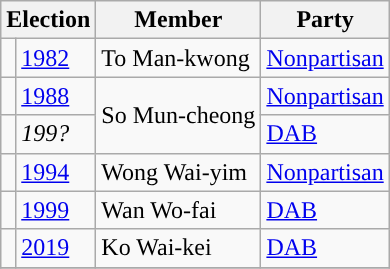<table class="wikitable">
<tr>
<th colspan="2">Election</th>
<th>Member</th>
<th>Party</th>
</tr>
<tr>
<td style="color:inherit;background:"></td>
<td><a href='#'>1982</a></td>
<td>To Man-kwong</td>
<td><a href='#'>Nonpartisan</a></td>
</tr>
<tr>
<td style="color:inherit;background:"></td>
<td><a href='#'>1988</a></td>
<td rowspan=2>So Mun-cheong</td>
<td><a href='#'>Nonpartisan</a></td>
</tr>
<tr>
<td style="color:inherit;background:"></td>
<td><em>199?</em></td>
<td><a href='#'>DAB</a></td>
</tr>
<tr>
<td style="color:inherit;background:"></td>
<td><a href='#'>1994</a></td>
<td>Wong Wai-yim</td>
<td><a href='#'>Nonpartisan</a></td>
</tr>
<tr>
<td style="color:inherit;background:"></td>
<td><a href='#'>1999</a></td>
<td>Wan Wo-fai</td>
<td><a href='#'>DAB</a></td>
</tr>
<tr>
<td style="color:inherit;background:"></td>
<td><a href='#'>2019</a></td>
<td>Ko Wai-kei</td>
<td><a href='#'>DAB</a></td>
</tr>
<tr>
</tr>
</table>
